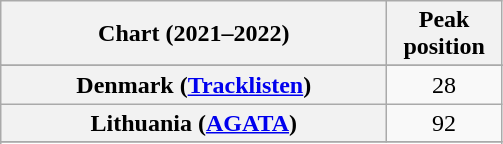<table class="wikitable plainrowheaders" style="text-align:center">
<tr>
<th width=250>Chart (2021–2022)</th>
<th width=69>Peak<br>position</th>
</tr>
<tr>
</tr>
<tr>
<th scope="row">Denmark (<a href='#'>Tracklisten</a>)</th>
<td>28</td>
</tr>
<tr>
<th scope="row">Lithuania (<a href='#'>AGATA</a>)</th>
<td>92</td>
</tr>
<tr>
</tr>
<tr>
</tr>
<tr>
</tr>
<tr>
</tr>
</table>
